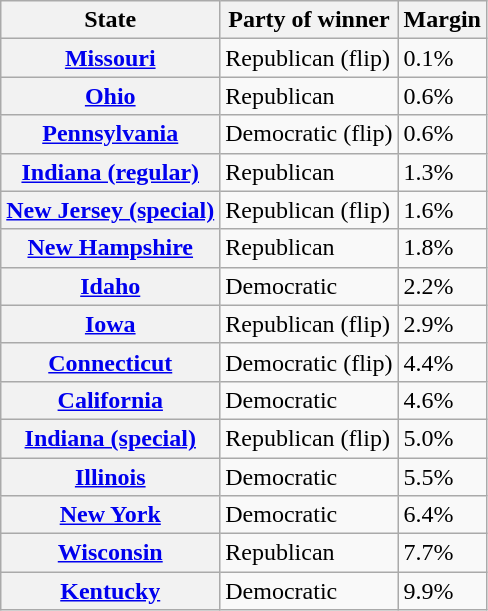<table class="wikitable sortable">
<tr>
<th>State</th>
<th>Party of winner</th>
<th>Margin</th>
</tr>
<tr>
<th><a href='#'>Missouri</a></th>
<td data-sort-value=-0.5 >Republican (flip)</td>
<td>0.1%</td>
</tr>
<tr>
<th><a href='#'>Ohio</a></th>
<td data-sort-value=-0.5 >Republican</td>
<td>0.6%</td>
</tr>
<tr>
<th><a href='#'>Pennsylvania</a></th>
<td data-sort-value=-0.5 >Democratic (flip)</td>
<td>0.6%</td>
</tr>
<tr>
<th><a href='#'>Indiana (regular)</a></th>
<td data-sort-value=-0.5 >Republican</td>
<td>1.3%</td>
</tr>
<tr>
<th><a href='#'>New Jersey (special)</a></th>
<td data-sort-value=-0.5 >Republican (flip)</td>
<td>1.6%</td>
</tr>
<tr>
<th><a href='#'>New Hampshire</a></th>
<td data-sort-value=-0.5 >Republican</td>
<td>1.8%</td>
</tr>
<tr>
<th><a href='#'>Idaho</a></th>
<td data-sort-value=-0.5 >Democratic</td>
<td>2.2%</td>
</tr>
<tr>
<th><a href='#'>Iowa</a></th>
<td data-sort-value=-0.5 >Republican (flip)</td>
<td>2.9%</td>
</tr>
<tr>
<th><a href='#'>Connecticut</a></th>
<td data-sort-value=-0.5 >Democratic (flip)</td>
<td>4.4%</td>
</tr>
<tr>
<th><a href='#'>California</a></th>
<td data-sort-value=-0.5 >Democratic</td>
<td>4.6%</td>
</tr>
<tr>
<th><a href='#'>Indiana (special)</a></th>
<td data-sort-value=-0.5 >Republican (flip)</td>
<td>5.0%</td>
</tr>
<tr>
<th><a href='#'>Illinois</a></th>
<td data-sort-value=-0.5 >Democratic</td>
<td>5.5%</td>
</tr>
<tr>
<th><a href='#'>New York</a></th>
<td data-sort-value=-0.5 >Democratic</td>
<td>6.4%</td>
</tr>
<tr>
<th><a href='#'>Wisconsin</a></th>
<td data-sort-value=-0.5 >Republican</td>
<td>7.7%</td>
</tr>
<tr>
<th><a href='#'>Kentucky</a></th>
<td data-sort-value=-0.5 >Democratic</td>
<td>9.9%</td>
</tr>
</table>
